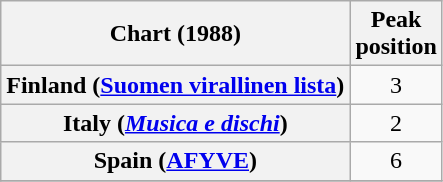<table class="wikitable sortable plainrowheaders" style="text-align:center">
<tr>
<th scope="col">Chart (1988)</th>
<th scope="col">Peak<br>position</th>
</tr>
<tr>
<th scope="row">Finland (<a href='#'>Suomen virallinen lista</a>)</th>
<td>3</td>
</tr>
<tr>
<th scope="row">Italy (<em><a href='#'>Musica e dischi</a></em>)</th>
<td>2</td>
</tr>
<tr>
<th scope="row">Spain (<a href='#'>AFYVE</a>)</th>
<td>6</td>
</tr>
<tr>
</tr>
</table>
